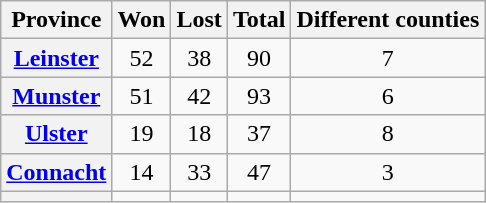<table class="wikitable plainrowheaders sortable">
<tr>
<th scope="col">Province</th>
<th scope="col">Won</th>
<th scope="col">Lost</th>
<th scope="col">Total</th>
<th>Different counties</th>
</tr>
<tr>
<th scope="row"> <a href='#'>Leinster</a></th>
<td align="center">52</td>
<td align="center">38</td>
<td align="center">90</td>
<td align="center">7</td>
</tr>
<tr>
<th scope="row"> <a href='#'>Munster</a></th>
<td align="center">51</td>
<td align="center">42</td>
<td align="center">93</td>
<td align="center">6</td>
</tr>
<tr>
<th scope="row"> <a href='#'>Ulster</a></th>
<td align="center">19</td>
<td align="center">18</td>
<td align="center">37</td>
<td align="center">8</td>
</tr>
<tr>
<th scope="row"> <a href='#'>Connacht</a></th>
<td align="center">14</td>
<td align="center">33</td>
<td align="center">47</td>
<td align="center">3</td>
</tr>
<tr>
<th scope="row"></th>
<td align="center"></td>
<td align="center"></td>
<td align="center"></td>
<td align="center"></td>
</tr>
</table>
